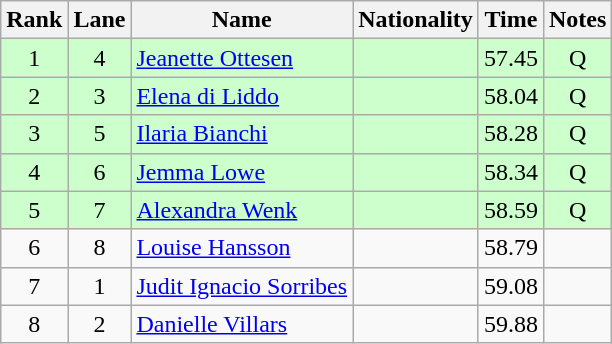<table class="wikitable sortable" style="text-align:center">
<tr>
<th>Rank</th>
<th>Lane</th>
<th>Name</th>
<th>Nationality</th>
<th>Time</th>
<th>Notes</th>
</tr>
<tr bgcolor=ccffcc>
<td>1</td>
<td>4</td>
<td align=left><a href='#'>Jeanette Ottesen</a></td>
<td align=left></td>
<td>57.45</td>
<td>Q</td>
</tr>
<tr bgcolor=ccffcc>
<td>2</td>
<td>3</td>
<td align=left><a href='#'>Elena di Liddo</a></td>
<td align=left></td>
<td>58.04</td>
<td>Q</td>
</tr>
<tr bgcolor=ccffcc>
<td>3</td>
<td>5</td>
<td align=left><a href='#'>Ilaria Bianchi</a></td>
<td align=left></td>
<td>58.28</td>
<td>Q</td>
</tr>
<tr bgcolor=ccffcc>
<td>4</td>
<td>6</td>
<td align=left><a href='#'>Jemma Lowe</a></td>
<td align=left></td>
<td>58.34</td>
<td>Q</td>
</tr>
<tr bgcolor=ccffcc>
<td>5</td>
<td>7</td>
<td align=left><a href='#'>Alexandra Wenk</a></td>
<td align=left></td>
<td>58.59</td>
<td>Q</td>
</tr>
<tr>
<td>6</td>
<td>8</td>
<td align=left><a href='#'>Louise Hansson</a></td>
<td align=left></td>
<td>58.79</td>
<td></td>
</tr>
<tr>
<td>7</td>
<td>1</td>
<td align=left><a href='#'>Judit Ignacio Sorribes</a></td>
<td align=left></td>
<td>59.08</td>
<td></td>
</tr>
<tr>
<td>8</td>
<td>2</td>
<td align=left><a href='#'>Danielle Villars</a></td>
<td align=left></td>
<td>59.88</td>
<td></td>
</tr>
</table>
